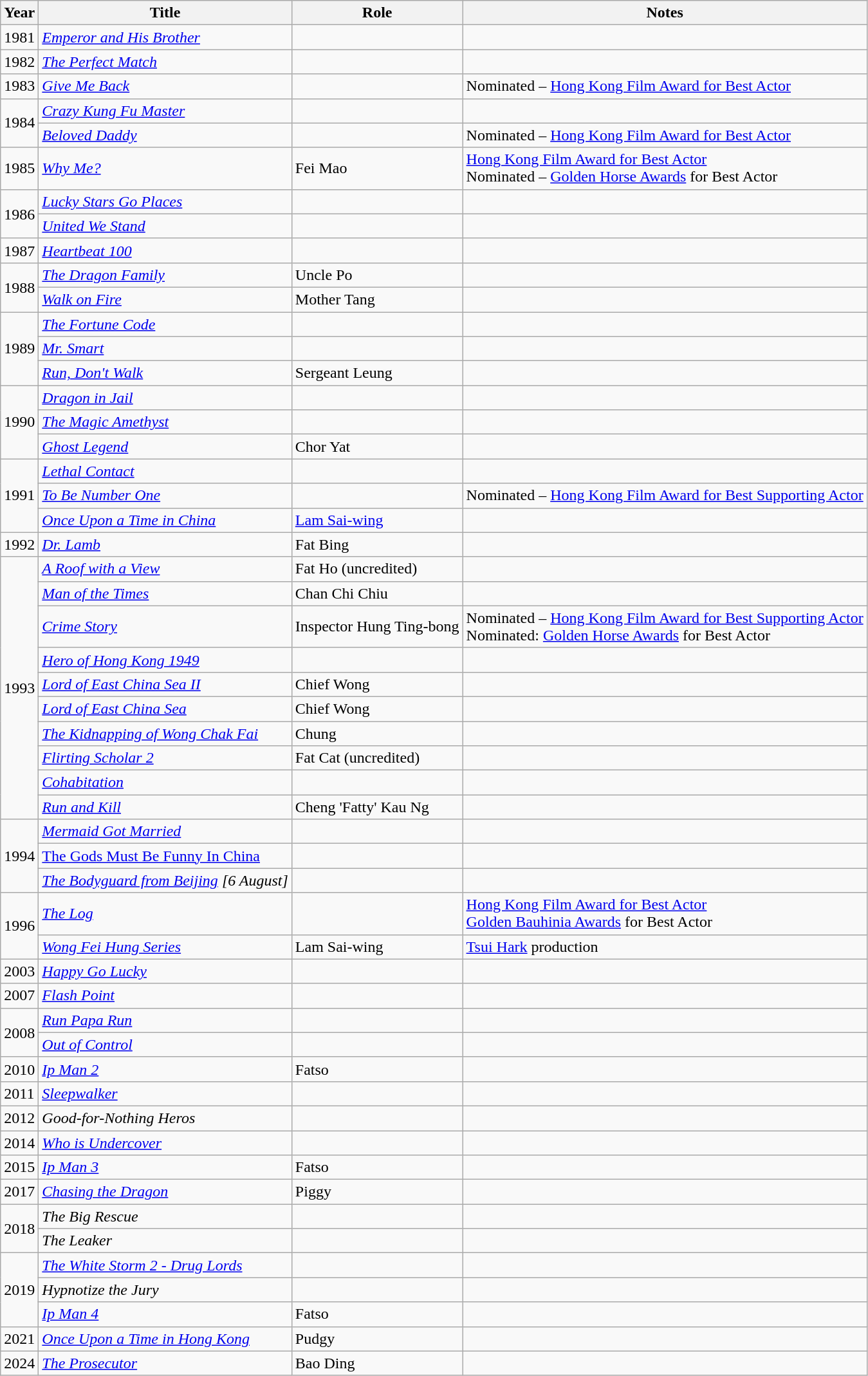<table class="wikitable sortable">
<tr>
<th>Year</th>
<th>Title</th>
<th>Role</th>
<th class="unsortable">Notes</th>
</tr>
<tr>
<td>1981</td>
<td><em><a href='#'>Emperor and His Brother</a></em></td>
<td></td>
<td></td>
</tr>
<tr>
<td>1982</td>
<td><em><a href='#'>The Perfect Match</a></em></td>
<td></td>
<td></td>
</tr>
<tr>
<td>1983</td>
<td><em><a href='#'>Give Me Back</a></em></td>
<td></td>
<td>Nominated – <a href='#'>Hong Kong Film Award for Best Actor</a></td>
</tr>
<tr>
<td rowspan="2">1984</td>
<td><em><a href='#'>Crazy Kung Fu Master</a></em></td>
<td></td>
<td></td>
</tr>
<tr>
<td><em><a href='#'>Beloved Daddy</a></em></td>
<td></td>
<td>Nominated – <a href='#'>Hong Kong Film Award for Best Actor</a></td>
</tr>
<tr>
<td>1985</td>
<td><em><a href='#'>Why Me?</a></em></td>
<td>Fei Mao</td>
<td><a href='#'>Hong Kong Film Award for Best Actor</a><br>Nominated – <a href='#'>Golden Horse Awards</a> for Best Actor</td>
</tr>
<tr>
<td rowspan="2">1986</td>
<td><em><a href='#'>Lucky Stars Go Places</a></em></td>
<td></td>
<td></td>
</tr>
<tr>
<td><em><a href='#'>United We Stand</a></em></td>
<td></td>
<td></td>
</tr>
<tr>
<td>1987</td>
<td><em><a href='#'>Heartbeat 100</a></em></td>
<td></td>
<td></td>
</tr>
<tr>
<td rowspan="2">1988</td>
<td><em><a href='#'>The Dragon Family</a></em></td>
<td>Uncle Po</td>
<td></td>
</tr>
<tr>
<td><em><a href='#'>Walk on Fire</a></em></td>
<td>Mother Tang</td>
<td></td>
</tr>
<tr>
<td rowspan="3">1989</td>
<td><em><a href='#'>The Fortune Code</a></em></td>
<td></td>
<td></td>
</tr>
<tr>
<td><em><a href='#'>Mr. Smart</a></em></td>
<td></td>
<td></td>
</tr>
<tr>
<td><em><a href='#'>Run, Don't Walk</a></em></td>
<td>Sergeant Leung </td>
</tr>
<tr>
<td rowspan="3">1990</td>
<td><em><a href='#'>Dragon in Jail</a></em></td>
<td></td>
<td></td>
</tr>
<tr>
<td><em><a href='#'>The Magic Amethyst</a></em></td>
<td></td>
<td></td>
</tr>
<tr>
<td><em><a href='#'>Ghost Legend</a></em></td>
<td>Chor Yat</td>
<td></td>
</tr>
<tr>
<td rowspan="3">1991</td>
<td><em><a href='#'>Lethal Contact</a></em></td>
<td></td>
<td></td>
</tr>
<tr>
<td><em><a href='#'>To Be Number One</a></em></td>
<td></td>
<td>Nominated – <a href='#'>Hong Kong Film Award for Best Supporting Actor</a></td>
</tr>
<tr>
<td><em><a href='#'>Once Upon a Time in China</a></em></td>
<td><a href='#'>Lam Sai-wing</a></td>
<td></td>
</tr>
<tr>
<td>1992</td>
<td><em><a href='#'>Dr. Lamb</a></em></td>
<td>Fat Bing</td>
<td></td>
</tr>
<tr>
<td rowspan="10">1993</td>
<td><em><a href='#'>A Roof with a View</a></em></td>
<td>Fat Ho (uncredited)</td>
<td></td>
</tr>
<tr>
<td><em><a href='#'>Man of the Times</a></em></td>
<td>Chan Chi Chiu</td>
<td></td>
</tr>
<tr>
<td><em><a href='#'>Crime Story</a></em></td>
<td>Inspector Hung Ting-bong</td>
<td>Nominated – <a href='#'>Hong Kong Film Award for Best Supporting Actor</a><br>Nominated: <a href='#'>Golden Horse Awards</a> for Best Actor</td>
</tr>
<tr>
<td><em><a href='#'>Hero of Hong Kong 1949</a></em></td>
<td></td>
<td></td>
</tr>
<tr>
<td><em><a href='#'>Lord of East China Sea II</a></em></td>
<td>Chief Wong</td>
<td></td>
</tr>
<tr>
<td><em><a href='#'>Lord of East China Sea</a></em></td>
<td>Chief Wong</td>
<td></td>
</tr>
<tr>
<td><em><a href='#'>The Kidnapping of Wong Chak Fai</a></em></td>
<td>Chung</td>
<td></td>
</tr>
<tr>
<td><em><a href='#'>Flirting Scholar 2</a></em></td>
<td>Fat Cat (uncredited)</td>
<td></td>
</tr>
<tr>
<td><em><a href='#'>Cohabitation</a></em></td>
<td></td>
<td></td>
</tr>
<tr>
<td><em><a href='#'>Run and Kill</a></em></td>
<td>Cheng 'Fatty' Kau Ng</td>
<td></td>
</tr>
<tr>
<td rowspan="3">1994</td>
<td><em><a href='#'>Mermaid Got Married</a></em></td>
<td></td>
<td></td>
</tr>
<tr>
<td><a href='#'>The Gods Must Be Funny In China</a></td>
<td></td>
<td></td>
</tr>
<tr>
<td><em><a href='#'>The Bodyguard from Beijing</a> [6 August]</em></td>
<td></td>
<td></td>
</tr>
<tr>
<td rowspan="2">1996</td>
<td><em><a href='#'>The Log</a></em></td>
<td></td>
<td><a href='#'>Hong Kong Film Award for Best Actor</a><br><a href='#'>Golden Bauhinia Awards</a> for Best Actor</td>
</tr>
<tr>
<td><em><a href='#'>Wong Fei Hung Series</a></em></td>
<td>Lam Sai-wing</td>
<td><a href='#'>Tsui Hark</a> production</td>
</tr>
<tr>
<td>2003</td>
<td><em><a href='#'>Happy Go Lucky</a></em></td>
<td></td>
<td></td>
</tr>
<tr>
<td>2007</td>
<td><em><a href='#'>Flash Point</a></em></td>
<td></td>
<td></td>
</tr>
<tr>
<td rowspan="2">2008</td>
<td><em><a href='#'>Run Papa Run</a></em></td>
<td></td>
<td></td>
</tr>
<tr>
<td><em><a href='#'>Out of Control</a></em></td>
<td></td>
<td></td>
</tr>
<tr>
<td>2010</td>
<td><em><a href='#'>Ip Man 2</a></em></td>
<td>Fatso</td>
<td></td>
</tr>
<tr>
<td>2011</td>
<td><em><a href='#'>Sleepwalker</a></em></td>
<td></td>
<td></td>
</tr>
<tr>
<td>2012</td>
<td><em>Good-for-Nothing Heros</em></td>
<td></td>
<td></td>
</tr>
<tr>
<td>2014</td>
<td><em><a href='#'>Who is Undercover</a></em></td>
<td></td>
<td></td>
</tr>
<tr>
<td>2015</td>
<td><em><a href='#'>Ip Man 3</a></em></td>
<td>Fatso</td>
<td></td>
</tr>
<tr>
<td>2017</td>
<td><em><a href='#'>Chasing the Dragon</a></em></td>
<td>Piggy</td>
<td></td>
</tr>
<tr>
<td rowspan="2">2018</td>
<td><em>The Big Rescue</em></td>
<td></td>
<td></td>
</tr>
<tr>
<td><em>The Leaker</em></td>
<td></td>
<td></td>
</tr>
<tr>
<td rowspan="3">2019</td>
<td><em><a href='#'>The White Storm 2 - Drug Lords</a></em></td>
<td></td>
<td></td>
</tr>
<tr>
<td><em>Hypnotize the Jury</em></td>
<td></td>
<td></td>
</tr>
<tr>
<td><em><a href='#'>Ip Man 4</a></em></td>
<td>Fatso</td>
<td></td>
</tr>
<tr>
<td>2021</td>
<td><em><a href='#'>Once Upon a Time in Hong Kong</a></em></td>
<td>Pudgy</td>
<td></td>
</tr>
<tr>
<td>2024</td>
<td><em><a href='#'>The Prosecutor</a></em></td>
<td>Bao Ding</td>
<td></td>
</tr>
</table>
